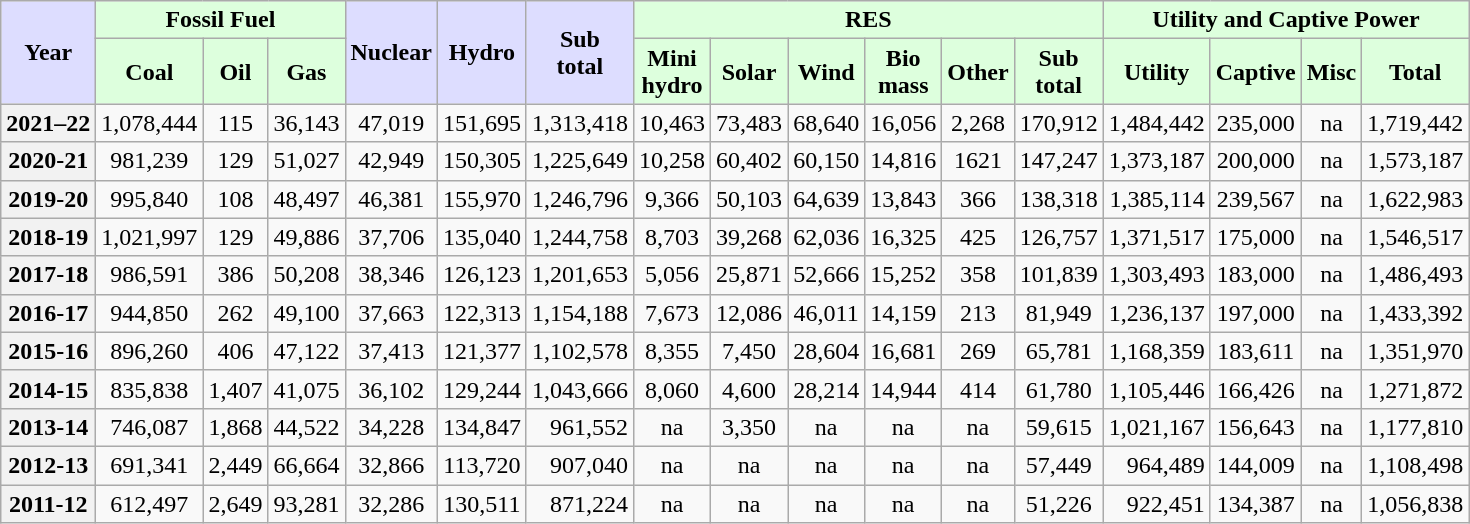<table class="wikitable" style="text-align:center">
<tr>
<th rowspan="2" style="background-color: #ddf;">Year</th>
<th colspan="3" style="background-color: #dfd;">Fossil Fuel</th>
<th rowspan="2" style="background-color: #ddf;">Nuclear</th>
<th rowspan="2" style="background-color: #ddf;">Hydro</th>
<th rowspan="2" style="background-color: #ddf;">Sub<br>total</th>
<th colspan="6" style="background-color: #dfd;">RES</th>
<th colspan="4" style="background-color: #dfd;">Utility and Captive Power</th>
</tr>
<tr>
<th style="background-color: #dfd;">Coal</th>
<th style="background-color: #dfd;">Oil</th>
<th style="background-color: #dfd;">Gas</th>
<th style="background-color: #dfd;">Mini<br>hydro</th>
<th style="background-color: #dfd;">Solar</th>
<th style="background-color: #dfd;">Wind</th>
<th style="background-color: #dfd;">Bio<br>mass</th>
<th style="background-color: #dfd;">Other</th>
<th style="background-color: #dfd;">Sub<br>total</th>
<th style="background-color: #dfd;">Utility</th>
<th style="background-color: #dfd;">Captive</th>
<th style="background-color: #dfd;">Misc</th>
<th style="background-color: #dfd;">Total</th>
</tr>
<tr>
<th>2021–22</th>
<td>1,078,444</td>
<td>115</td>
<td>36,143</td>
<td>47,019</td>
<td>151,695</td>
<td style="text-align:right;">1,313,418</td>
<td>10,463</td>
<td>73,483</td>
<td>68,640</td>
<td>16,056</td>
<td>2,268</td>
<td>170,912</td>
<td align="right">1,484,442</td>
<td>235,000</td>
<td>na</td>
<td align="right">1,719,442</td>
</tr>
<tr>
<th>2020-21</th>
<td>981,239</td>
<td>129</td>
<td>51,027</td>
<td>42,949</td>
<td>150,305</td>
<td align="right">1,225,649</td>
<td>10,258</td>
<td>60,402</td>
<td>60,150</td>
<td>14,816</td>
<td>1621</td>
<td>147,247</td>
<td align="right">1,373,187</td>
<td>200,000</td>
<td>na</td>
<td align="right">1,573,187</td>
</tr>
<tr>
<th>2019-20</th>
<td>995,840</td>
<td>108</td>
<td>48,497</td>
<td>46,381</td>
<td>155,970</td>
<td align="right">1,246,796</td>
<td>9,366</td>
<td>50,103</td>
<td>64,639</td>
<td>13,843</td>
<td>366</td>
<td>138,318</td>
<td align="right">1,385,114</td>
<td>239,567</td>
<td>na</td>
<td align="right">1,622,983</td>
</tr>
<tr>
<th>2018-19</th>
<td>1,021,997</td>
<td>129</td>
<td>49,886</td>
<td>37,706</td>
<td>135,040</td>
<td align="right">1,244,758</td>
<td>8,703</td>
<td>39,268</td>
<td>62,036</td>
<td>16,325</td>
<td>425</td>
<td>126,757</td>
<td align="right">1,371,517</td>
<td>175,000</td>
<td>na</td>
<td align="right">1,546,517</td>
</tr>
<tr>
<th>2017-18</th>
<td>986,591</td>
<td>386</td>
<td>50,208</td>
<td>38,346</td>
<td>126,123</td>
<td align="right">1,201,653</td>
<td>5,056</td>
<td>25,871</td>
<td>52,666</td>
<td>15,252</td>
<td>358</td>
<td>101,839</td>
<td align="right">1,303,493</td>
<td>183,000</td>
<td>na</td>
<td align="right">1,486,493</td>
</tr>
<tr>
<th>2016-17</th>
<td>944,850</td>
<td>262</td>
<td>49,100</td>
<td>37,663</td>
<td>122,313</td>
<td align="right">1,154,188</td>
<td>7,673</td>
<td>12,086</td>
<td>46,011</td>
<td>14,159</td>
<td>213</td>
<td>81,949</td>
<td align="right">1,236,137</td>
<td>197,000</td>
<td>na</td>
<td align="right">1,433,392</td>
</tr>
<tr>
<th>2015-16</th>
<td>896,260</td>
<td>406</td>
<td>47,122</td>
<td>37,413</td>
<td>121,377</td>
<td align="right">1,102,578</td>
<td>8,355</td>
<td>7,450</td>
<td>28,604</td>
<td>16,681</td>
<td>269</td>
<td>65,781</td>
<td align="right">1,168,359</td>
<td>183,611</td>
<td>na</td>
<td align="right">1,351,970</td>
</tr>
<tr>
<th>2014-15</th>
<td>835,838</td>
<td>1,407</td>
<td>41,075</td>
<td>36,102</td>
<td>129,244</td>
<td align="right">1,043,666</td>
<td>8,060</td>
<td>4,600</td>
<td>28,214</td>
<td>14,944</td>
<td>414</td>
<td>61,780</td>
<td align="right">1,105,446</td>
<td>166,426</td>
<td>na</td>
<td align="right">1,271,872</td>
</tr>
<tr>
<th>2013-14</th>
<td>746,087</td>
<td>1,868</td>
<td>44,522</td>
<td>34,228</td>
<td>134,847</td>
<td align="right">961,552</td>
<td>na</td>
<td>3,350</td>
<td>na</td>
<td>na</td>
<td>na</td>
<td>59,615</td>
<td align="right">1,021,167</td>
<td>156,643</td>
<td>na</td>
<td align="right">1,177,810</td>
</tr>
<tr>
<th>2012-13</th>
<td>691,341</td>
<td>2,449</td>
<td>66,664</td>
<td>32,866</td>
<td>113,720</td>
<td align="right">907,040</td>
<td>na</td>
<td>na</td>
<td>na</td>
<td>na</td>
<td>na</td>
<td>57,449</td>
<td align="right">964,489</td>
<td>144,009</td>
<td>na</td>
<td align="right">1,108,498</td>
</tr>
<tr>
<th>2011-12</th>
<td>612,497</td>
<td>2,649</td>
<td>93,281</td>
<td>32,286</td>
<td>130,511</td>
<td align="right">871,224</td>
<td>na</td>
<td>na</td>
<td>na</td>
<td>na</td>
<td>na</td>
<td>51,226</td>
<td align="right">922,451</td>
<td>134,387</td>
<td>na</td>
<td align="right">1,056,838</td>
</tr>
</table>
